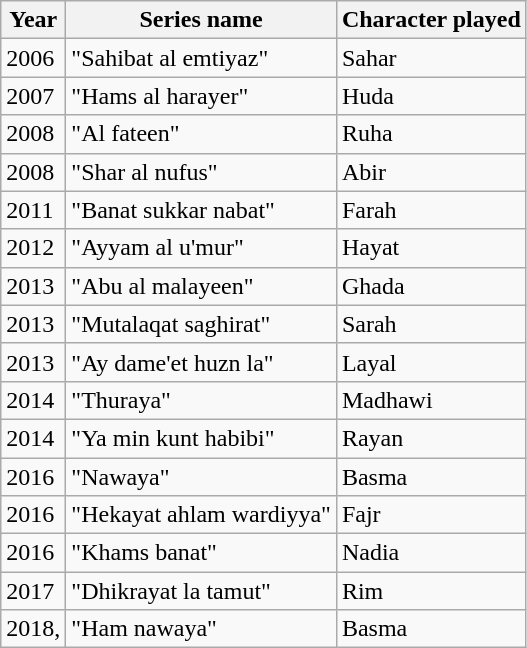<table class="wikitable">
<tr>
<th>Year</th>
<th>Series name</th>
<th>Character played</th>
</tr>
<tr>
<td>2006</td>
<td>"Sahibat al emtiyaz"</td>
<td>Sahar</td>
</tr>
<tr>
<td>2007</td>
<td>"Hams al harayer"</td>
<td>Huda</td>
</tr>
<tr>
<td>2008</td>
<td>"Al fateen"</td>
<td>Ruha</td>
</tr>
<tr>
<td>2008</td>
<td>"Shar al nufus"</td>
<td>Abir</td>
</tr>
<tr>
<td>2011</td>
<td>"Banat sukkar nabat"</td>
<td>Farah</td>
</tr>
<tr>
<td>2012</td>
<td>"Ayyam al u'mur"</td>
<td>Hayat</td>
</tr>
<tr>
<td>2013</td>
<td>"Abu al malayeen"</td>
<td>Ghada</td>
</tr>
<tr>
<td>2013</td>
<td>"Mutalaqat saghirat"</td>
<td>Sarah</td>
</tr>
<tr>
<td>2013</td>
<td>"Ay dame'et huzn la"</td>
<td>Layal</td>
</tr>
<tr>
<td>2014</td>
<td>"Thuraya"</td>
<td>Madhawi</td>
</tr>
<tr>
<td>2014</td>
<td>"Ya min kunt habibi"</td>
<td>Rayan</td>
</tr>
<tr>
<td>2016</td>
<td>"Nawaya"</td>
<td>Basma</td>
</tr>
<tr>
<td>2016</td>
<td>"Hekayat ahlam wardiyya"</td>
<td>Fajr</td>
</tr>
<tr>
<td>2016</td>
<td>"Khams banat"</td>
<td>Nadia</td>
</tr>
<tr>
<td>2017</td>
<td>"Dhikrayat la tamut"</td>
<td>Rim</td>
</tr>
<tr>
<td>2018,</td>
<td>"Ham nawaya"</td>
<td>Basma</td>
</tr>
</table>
